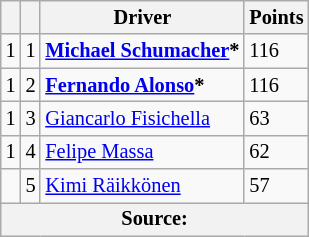<table class="wikitable" style="font-size: 85%;">
<tr>
<th></th>
<th></th>
<th>Driver</th>
<th>Points</th>
</tr>
<tr>
<td> 1</td>
<td align="center">1</td>
<td> <strong><a href='#'>Michael Schumacher</a>*</strong></td>
<td>116</td>
</tr>
<tr>
<td> 1</td>
<td align="center">2</td>
<td> <strong><a href='#'>Fernando Alonso</a>*</strong></td>
<td>116</td>
</tr>
<tr>
<td> 1</td>
<td align="center">3</td>
<td> <a href='#'>Giancarlo Fisichella</a></td>
<td>63</td>
</tr>
<tr>
<td> 1</td>
<td align="center">4</td>
<td> <a href='#'>Felipe Massa</a></td>
<td>62</td>
</tr>
<tr>
<td></td>
<td align="center">5</td>
<td> <a href='#'>Kimi Räikkönen</a></td>
<td>57</td>
</tr>
<tr>
<th colspan=4>Source: </th>
</tr>
</table>
